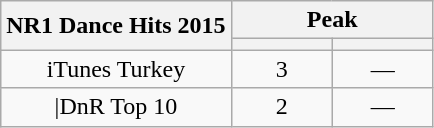<table class="wikitable">
<tr>
<th rowspan="2">NR1 Dance Hits 2015</th>
<th colspan="6">Peak</th>
</tr>
<tr>
<th width="60"><small></small></th>
<th width="60"><small></small></th>
</tr>
<tr>
<td align="center" style="color: black;">iTunes Turkey</td>
<td align="center" style="color: black;">3</td>
<td align="center" style="color: black;">—</td>
</tr>
<tr>
<td rowspan="1" align="center" style="color: black;">|DnR Top 10</td>
<td align="center" style="color: black;">2</td>
<td align="center" style="color: black;">—</td>
</tr>
</table>
